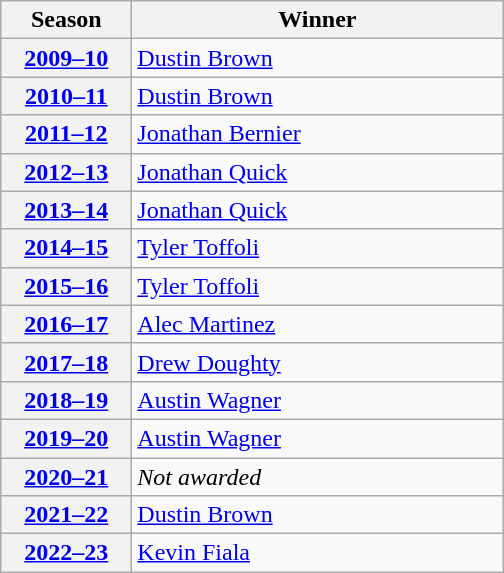<table class="wikitable">
<tr>
<th scope="col" style="width:5em">Season</th>
<th scope="col" style="width:15em">Winner</th>
</tr>
<tr>
<th scope="row"><a href='#'>2009–10</a></th>
<td><a href='#'>Dustin Brown</a></td>
</tr>
<tr>
<th scope="row"><a href='#'>2010–11</a></th>
<td><a href='#'>Dustin Brown</a></td>
</tr>
<tr>
<th scope="row"><a href='#'>2011–12</a></th>
<td><a href='#'>Jonathan Bernier</a></td>
</tr>
<tr>
<th scope="row"><a href='#'>2012–13</a></th>
<td><a href='#'>Jonathan Quick</a></td>
</tr>
<tr>
<th scope="row"><a href='#'>2013–14</a></th>
<td><a href='#'>Jonathan Quick</a></td>
</tr>
<tr>
<th scope="row"><a href='#'>2014–15</a></th>
<td><a href='#'>Tyler Toffoli</a></td>
</tr>
<tr>
<th scope="row"><a href='#'>2015–16</a></th>
<td><a href='#'>Tyler Toffoli</a></td>
</tr>
<tr>
<th scope="row"><a href='#'>2016–17</a></th>
<td><a href='#'>Alec Martinez</a></td>
</tr>
<tr>
<th scope="row"><a href='#'>2017–18</a></th>
<td><a href='#'>Drew Doughty</a></td>
</tr>
<tr>
<th scope="row"><a href='#'>2018–19</a></th>
<td><a href='#'>Austin Wagner</a></td>
</tr>
<tr>
<th scope="row"><a href='#'>2019–20</a></th>
<td><a href='#'>Austin Wagner</a></td>
</tr>
<tr>
<th scope="row"><a href='#'>2020–21</a></th>
<td><em>Not awarded</em></td>
</tr>
<tr>
<th scope="row"><a href='#'>2021–22</a></th>
<td><a href='#'>Dustin Brown</a></td>
</tr>
<tr>
<th scope="row"><a href='#'>2022–23</a></th>
<td><a href='#'>Kevin Fiala</a></td>
</tr>
</table>
